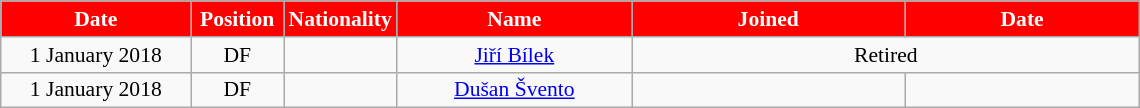<table class="wikitable"  style="text-align:center; font-size:90%; ">
<tr>
<th style="background:#ff0000; color:white; width:120px;">Date</th>
<th style="background:#ff0000; color:white; width:55px;">Position</th>
<th style="background:#ff0000; color:white; width:55px;">Nationality</th>
<th style="background:#ff0000; color:white; width:150px;">Name</th>
<th style="background:#ff0000; color:white; width:175px;">Joined</th>
<th style="background:#ff0000; color:white; width:150px;">Date</th>
</tr>
<tr>
<td>1 January 2018</td>
<td>DF</td>
<td></td>
<td><a href='#'>Jiří Bílek</a></td>
<td colspan="2">Retired</td>
</tr>
<tr>
<td>1 January 2018</td>
<td>DF</td>
<td></td>
<td><a href='#'>Dušan Švento</a></td>
<td></td>
<td></td>
</tr>
</table>
